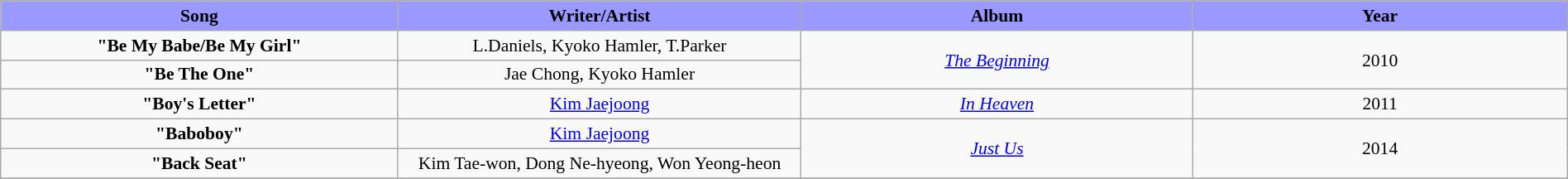<table class="wikitable" style="margin:0.5em auto; clear:both; font-size:.9em; text-align:center; width:100%">
<tr>
<th width="500" style="background: #99F;">Song</th>
<th width="500" style="background: #99F;">Writer/Artist</th>
<th width="500" style="background: #99F;">Album</th>
<th width="500" style="background: #99F;">Year</th>
</tr>
<tr>
<td><strong>"Be My Babe/Be My Girl"</strong></td>
<td>L.Daniels, Kyoko Hamler, T.Parker</td>
<td rowspan=2><em><a href='#'>The Beginning</a></em></td>
<td rowspan=2>2010</td>
</tr>
<tr>
<td><strong>"Be The One"</strong></td>
<td>Jae Chong, Kyoko Hamler</td>
</tr>
<tr>
<td><strong>"Boy's Letter"</strong></td>
<td><a href='#'>Kim Jaejoong</a></td>
<td><em><a href='#'>In Heaven</a></em></td>
<td>2011</td>
</tr>
<tr>
<td><strong>"Baboboy"</strong></td>
<td><a href='#'>Kim Jaejoong</a></td>
<td rowspan=2><em><a href='#'>Just Us</a></em></td>
<td rowspan=2>2014</td>
</tr>
<tr>
<td><strong>"Back Seat"</strong></td>
<td>Kim Tae-won, Dong Ne-hyeong, Won Yeong-heon</td>
</tr>
<tr>
</tr>
</table>
